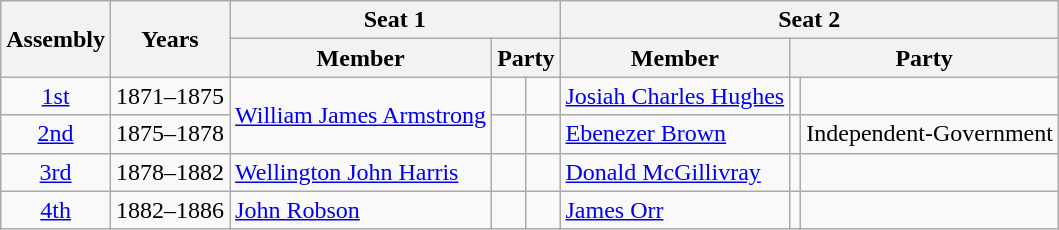<table class="wikitable">
<tr>
<th rowspan="2">Assembly</th>
<th rowspan="2">Years</th>
<th colspan="3">Seat 1</th>
<th colspan="3">Seat 2</th>
</tr>
<tr>
<th>Member</th>
<th colspan="2">Party</th>
<th>Member</th>
<th colspan="2">Party</th>
</tr>
<tr>
<td style="text-align:center;"><a href='#'>1st</a></td>
<td>1871–1875</td>
<td rowspan="2"><a href='#'>William James Armstrong</a></td>
<td></td>
<td></td>
<td><a href='#'>Josiah Charles Hughes</a></td>
<td></td>
<td></td>
</tr>
<tr>
<td style="text-align:center;"><a href='#'>2nd</a></td>
<td>1875–1878</td>
<td></td>
<td></td>
<td><a href='#'>Ebenezer Brown</a></td>
<td></td>
<td>Independent-Government</td>
</tr>
<tr>
<td style="text-align:center;"><a href='#'>3rd</a></td>
<td>1878–1882</td>
<td><a href='#'>Wellington John Harris</a></td>
<td></td>
<td></td>
<td><a href='#'>Donald McGillivray</a></td>
<td></td>
<td></td>
</tr>
<tr>
<td style="text-align:center;"><a href='#'>4th</a></td>
<td>1882–1886</td>
<td><a href='#'>John Robson</a></td>
<td></td>
<td></td>
<td><a href='#'>James Orr</a></td>
<td></td>
<td></td>
</tr>
</table>
